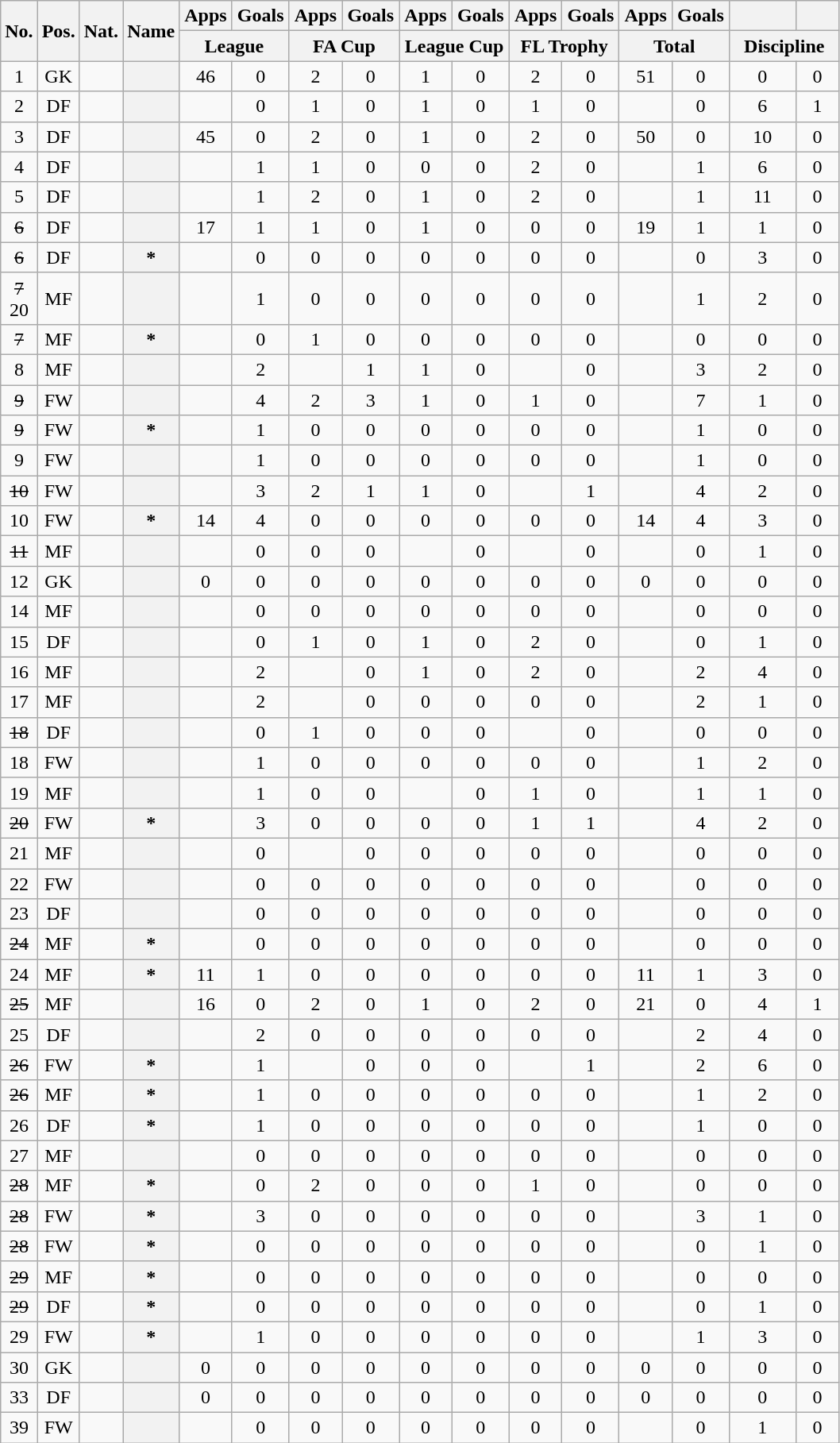<table class="wikitable sortable plainrowheaders" style="text-align:center">
<tr>
<th scope="col" rowspan="2">No.</th>
<th scope="col" rowspan="2">Pos.</th>
<th scope="col" rowspan="2">Nat.</th>
<th scope="col" rowspan="2">Name</th>
<th scope="col">Apps</th>
<th scope="col">Goals</th>
<th scope="col">Apps</th>
<th scope="col">Goals</th>
<th scope="col">Apps</th>
<th scope="col">Goals</th>
<th scope="col">Apps</th>
<th scope="col">Goals</th>
<th scope="col">Apps</th>
<th scope="col">Goals</th>
<th scope="col"></th>
<th scope="col"></th>
</tr>
<tr class="unsortable">
<th colspan="2" width="85">League</th>
<th colspan="2" width="85">FA Cup</th>
<th colspan="2" width="85">League Cup</th>
<th colspan="2" width="85">FL Trophy</th>
<th colspan="2" width="85">Total</th>
<th colspan="2" width="85">Discipline</th>
</tr>
<tr>
<td>1</td>
<td>GK</td>
<td></td>
<th scope="row"></th>
<td>46</td>
<td>0</td>
<td>2</td>
<td>0</td>
<td>1</td>
<td>0</td>
<td>2</td>
<td>0</td>
<td>51</td>
<td>0</td>
<td>0</td>
<td>0</td>
</tr>
<tr>
<td>2</td>
<td>DF</td>
<td></td>
<th scope="row"></th>
<td></td>
<td>0</td>
<td>1</td>
<td>0</td>
<td>1</td>
<td>0</td>
<td>1</td>
<td>0</td>
<td></td>
<td>0</td>
<td>6</td>
<td>1</td>
</tr>
<tr>
<td>3</td>
<td>DF</td>
<td></td>
<th scope="row"></th>
<td>45</td>
<td>0</td>
<td>2</td>
<td>0</td>
<td>1</td>
<td>0</td>
<td>2</td>
<td>0</td>
<td>50</td>
<td>0</td>
<td>10</td>
<td>0</td>
</tr>
<tr>
<td>4</td>
<td>DF</td>
<td></td>
<th scope="row"></th>
<td></td>
<td>1</td>
<td>1</td>
<td>0</td>
<td>0</td>
<td>0</td>
<td>2</td>
<td>0</td>
<td></td>
<td>1</td>
<td>6</td>
<td>0</td>
</tr>
<tr>
<td>5</td>
<td>DF</td>
<td></td>
<th scope="row"></th>
<td></td>
<td>1</td>
<td>2</td>
<td>0</td>
<td>1</td>
<td>0</td>
<td>2</td>
<td>0</td>
<td></td>
<td>1</td>
<td>11</td>
<td>0</td>
</tr>
<tr>
<td><s>6</s> </td>
<td>DF</td>
<td></td>
<th scope="row"></th>
<td>17</td>
<td>1</td>
<td>1</td>
<td>0</td>
<td>1</td>
<td>0</td>
<td>0</td>
<td>0</td>
<td>19</td>
<td>1</td>
<td>1</td>
<td>0</td>
</tr>
<tr>
<td><s>6</s> </td>
<td>DF</td>
<td></td>
<th scope="row"><em></em> *</th>
<td></td>
<td>0</td>
<td>0</td>
<td>0</td>
<td>0</td>
<td>0</td>
<td>0</td>
<td>0</td>
<td></td>
<td>0</td>
<td>3</td>
<td>0</td>
</tr>
<tr>
<td><s>7</s> <br>20</td>
<td>MF</td>
<td></td>
<th scope="row"></th>
<td></td>
<td>1</td>
<td>0</td>
<td>0</td>
<td>0</td>
<td>0</td>
<td>0</td>
<td>0</td>
<td></td>
<td>1</td>
<td>2</td>
<td>0</td>
</tr>
<tr>
<td><s>7</s> </td>
<td>MF</td>
<td></td>
<th scope="row"><em></em> *</th>
<td></td>
<td>0</td>
<td>1</td>
<td>0</td>
<td>0</td>
<td>0</td>
<td>0</td>
<td>0</td>
<td></td>
<td>0</td>
<td>0</td>
<td>0</td>
</tr>
<tr>
<td>8</td>
<td>MF</td>
<td></td>
<th scope="row"></th>
<td></td>
<td>2</td>
<td></td>
<td>1</td>
<td>1</td>
<td>0</td>
<td></td>
<td>0</td>
<td></td>
<td>3</td>
<td>2</td>
<td>0</td>
</tr>
<tr>
<td><s>9</s> </td>
<td>FW</td>
<td></td>
<th scope="row"></th>
<td></td>
<td>4</td>
<td>2</td>
<td>3</td>
<td>1</td>
<td>0</td>
<td>1</td>
<td>0</td>
<td></td>
<td>7</td>
<td>1</td>
<td>0</td>
</tr>
<tr>
<td><s>9</s> </td>
<td>FW</td>
<td></td>
<th scope="row"><em></em> *</th>
<td></td>
<td>1</td>
<td>0</td>
<td>0</td>
<td>0</td>
<td>0</td>
<td>0</td>
<td>0</td>
<td></td>
<td>1</td>
<td>0</td>
<td>0</td>
</tr>
<tr>
<td>9</td>
<td>FW</td>
<td></td>
<th scope="row"></th>
<td></td>
<td>1</td>
<td>0</td>
<td>0</td>
<td>0</td>
<td>0</td>
<td>0</td>
<td>0</td>
<td></td>
<td>1</td>
<td>0</td>
<td>0</td>
</tr>
<tr>
<td><s>10</s> </td>
<td>FW</td>
<td></td>
<th scope="row"></th>
<td></td>
<td>3</td>
<td>2</td>
<td>1</td>
<td>1</td>
<td>0</td>
<td></td>
<td>1</td>
<td></td>
<td>4</td>
<td>2</td>
<td>0</td>
</tr>
<tr>
<td>10</td>
<td>FW</td>
<td></td>
<th scope="row"><em></em> *</th>
<td>14</td>
<td>4</td>
<td>0</td>
<td>0</td>
<td>0</td>
<td>0</td>
<td>0</td>
<td>0</td>
<td>14</td>
<td>4</td>
<td>3</td>
<td>0</td>
</tr>
<tr>
<td><s>11</s> </td>
<td>MF</td>
<td></td>
<th scope="row"></th>
<td></td>
<td>0</td>
<td>0</td>
<td>0</td>
<td></td>
<td>0</td>
<td></td>
<td>0</td>
<td></td>
<td>0</td>
<td>1</td>
<td>0</td>
</tr>
<tr>
<td>12</td>
<td>GK</td>
<td></td>
<th scope="row"></th>
<td>0</td>
<td>0</td>
<td>0</td>
<td>0</td>
<td>0</td>
<td>0</td>
<td>0</td>
<td>0</td>
<td>0</td>
<td>0</td>
<td>0</td>
<td>0</td>
</tr>
<tr>
<td>14</td>
<td>MF</td>
<td></td>
<th scope="row"></th>
<td></td>
<td>0</td>
<td>0</td>
<td>0</td>
<td>0</td>
<td>0</td>
<td>0</td>
<td>0</td>
<td></td>
<td>0</td>
<td>0</td>
<td>0</td>
</tr>
<tr>
<td>15</td>
<td>DF</td>
<td></td>
<th scope="row"></th>
<td></td>
<td>0</td>
<td>1</td>
<td>0</td>
<td>1</td>
<td>0</td>
<td>2</td>
<td>0</td>
<td></td>
<td>0</td>
<td>1</td>
<td>0</td>
</tr>
<tr>
<td>16</td>
<td>MF</td>
<td></td>
<th scope="row"></th>
<td></td>
<td>2</td>
<td></td>
<td>0</td>
<td>1</td>
<td>0</td>
<td>2</td>
<td>0</td>
<td></td>
<td>2</td>
<td>4</td>
<td>0</td>
</tr>
<tr>
<td>17</td>
<td>MF</td>
<td></td>
<th scope="row"></th>
<td></td>
<td>2</td>
<td></td>
<td>0</td>
<td>0</td>
<td>0</td>
<td>0</td>
<td>0</td>
<td></td>
<td>2</td>
<td>1</td>
<td>0</td>
</tr>
<tr>
<td><s>18</s> </td>
<td>DF</td>
<td></td>
<th scope="row"></th>
<td></td>
<td>0</td>
<td>1</td>
<td>0</td>
<td>0</td>
<td>0</td>
<td></td>
<td>0</td>
<td></td>
<td>0</td>
<td>0</td>
<td>0</td>
</tr>
<tr>
<td>18</td>
<td>FW</td>
<td></td>
<th scope="row"></th>
<td></td>
<td>1</td>
<td>0</td>
<td>0</td>
<td>0</td>
<td>0</td>
<td>0</td>
<td>0</td>
<td></td>
<td>1</td>
<td>2</td>
<td>0</td>
</tr>
<tr>
<td>19</td>
<td>MF</td>
<td></td>
<th scope="row"></th>
<td></td>
<td>1</td>
<td>0</td>
<td>0</td>
<td></td>
<td>0</td>
<td>1</td>
<td>0</td>
<td></td>
<td>1</td>
<td>1</td>
<td>0</td>
</tr>
<tr>
<td><s>20</s> </td>
<td>FW</td>
<td></td>
<th scope="row"><em></em> *</th>
<td></td>
<td>3</td>
<td>0</td>
<td>0</td>
<td>0</td>
<td>0</td>
<td>1</td>
<td>1</td>
<td></td>
<td>4</td>
<td>2</td>
<td>0</td>
</tr>
<tr>
<td>21</td>
<td>MF</td>
<td></td>
<th scope="row"></th>
<td></td>
<td>0</td>
<td></td>
<td>0</td>
<td>0</td>
<td>0</td>
<td>0</td>
<td>0</td>
<td></td>
<td>0</td>
<td>0</td>
<td>0</td>
</tr>
<tr>
<td>22</td>
<td>FW</td>
<td></td>
<th scope="row"></th>
<td></td>
<td>0</td>
<td>0</td>
<td>0</td>
<td>0</td>
<td>0</td>
<td>0</td>
<td>0</td>
<td></td>
<td>0</td>
<td>0</td>
<td>0</td>
</tr>
<tr>
<td>23</td>
<td>DF</td>
<td></td>
<th scope="row"></th>
<td></td>
<td>0</td>
<td>0</td>
<td>0</td>
<td>0</td>
<td>0</td>
<td>0</td>
<td>0</td>
<td></td>
<td>0</td>
<td>0</td>
<td>0</td>
</tr>
<tr>
<td><s>24</s> </td>
<td>MF</td>
<td></td>
<th scope="row"><em></em> *</th>
<td></td>
<td>0</td>
<td>0</td>
<td>0</td>
<td>0</td>
<td>0</td>
<td>0</td>
<td>0</td>
<td></td>
<td>0</td>
<td>0</td>
<td>0</td>
</tr>
<tr>
<td>24</td>
<td>MF</td>
<td></td>
<th scope="row"><em></em> *</th>
<td>11</td>
<td>1</td>
<td>0</td>
<td>0</td>
<td>0</td>
<td>0</td>
<td>0</td>
<td>0</td>
<td>11</td>
<td>1</td>
<td>3</td>
<td>0</td>
</tr>
<tr>
<td><s>25</s> </td>
<td>MF</td>
<td></td>
<th scope="row"></th>
<td>16</td>
<td>0</td>
<td>2</td>
<td>0</td>
<td>1</td>
<td>0</td>
<td>2</td>
<td>0</td>
<td>21</td>
<td>0</td>
<td>4</td>
<td>1</td>
</tr>
<tr>
<td>25</td>
<td>DF</td>
<td></td>
<th scope="row"></th>
<td></td>
<td>2</td>
<td>0</td>
<td>0</td>
<td>0</td>
<td>0</td>
<td>0</td>
<td>0</td>
<td></td>
<td>2</td>
<td>4</td>
<td>0</td>
</tr>
<tr>
<td><s>26</s> </td>
<td>FW</td>
<td></td>
<th scope="row"><em></em> *</th>
<td></td>
<td>1</td>
<td></td>
<td>0</td>
<td>0</td>
<td>0</td>
<td></td>
<td>1</td>
<td></td>
<td>2</td>
<td>6</td>
<td>0</td>
</tr>
<tr>
<td><s>26</s> </td>
<td>MF</td>
<td></td>
<th scope="row"><em></em> *</th>
<td></td>
<td>1</td>
<td>0</td>
<td>0</td>
<td>0</td>
<td>0</td>
<td>0</td>
<td>0</td>
<td></td>
<td>1</td>
<td>2</td>
<td>0</td>
</tr>
<tr>
<td>26</td>
<td>DF</td>
<td></td>
<th scope="row"><em></em> *</th>
<td></td>
<td>1</td>
<td>0</td>
<td>0</td>
<td>0</td>
<td>0</td>
<td>0</td>
<td>0</td>
<td></td>
<td>1</td>
<td>0</td>
<td>0</td>
</tr>
<tr>
<td>27</td>
<td>MF</td>
<td></td>
<th scope="row"></th>
<td></td>
<td>0</td>
<td>0</td>
<td>0</td>
<td>0</td>
<td>0</td>
<td>0</td>
<td>0</td>
<td></td>
<td>0</td>
<td>0</td>
<td>0</td>
</tr>
<tr>
<td><s>28</s> </td>
<td>MF</td>
<td></td>
<th scope="row"><em></em> *</th>
<td></td>
<td>0</td>
<td>2</td>
<td>0</td>
<td>0</td>
<td>0</td>
<td>1</td>
<td>0</td>
<td></td>
<td>0</td>
<td>0</td>
<td>0</td>
</tr>
<tr>
<td><s>28</s> </td>
<td>FW</td>
<td></td>
<th scope="row"><em></em> *</th>
<td></td>
<td>3</td>
<td>0</td>
<td>0</td>
<td>0</td>
<td>0</td>
<td>0</td>
<td>0</td>
<td></td>
<td>3</td>
<td>1</td>
<td>0</td>
</tr>
<tr>
<td><s>28</s> </td>
<td>FW</td>
<td></td>
<th scope="row"><em></em> *</th>
<td></td>
<td>0</td>
<td>0</td>
<td>0</td>
<td>0</td>
<td>0</td>
<td>0</td>
<td>0</td>
<td></td>
<td>0</td>
<td>1</td>
<td>0</td>
</tr>
<tr>
<td><s>29</s> </td>
<td>MF</td>
<td></td>
<th scope="row"><em></em> *</th>
<td></td>
<td>0</td>
<td>0</td>
<td>0</td>
<td>0</td>
<td>0</td>
<td>0</td>
<td>0</td>
<td></td>
<td>0</td>
<td>0</td>
<td>0</td>
</tr>
<tr>
<td><s>29</s> </td>
<td>DF</td>
<td></td>
<th scope="row"><em></em> *</th>
<td></td>
<td>0</td>
<td>0</td>
<td>0</td>
<td>0</td>
<td>0</td>
<td>0</td>
<td>0</td>
<td></td>
<td>0</td>
<td>1</td>
<td>0</td>
</tr>
<tr>
<td>29</td>
<td>FW</td>
<td></td>
<th scope="row"><em></em> *</th>
<td></td>
<td>1</td>
<td>0</td>
<td>0</td>
<td>0</td>
<td>0</td>
<td>0</td>
<td>0</td>
<td></td>
<td>1</td>
<td>3</td>
<td>0</td>
</tr>
<tr>
<td>30</td>
<td>GK</td>
<td></td>
<th scope="row"></th>
<td>0</td>
<td>0</td>
<td>0</td>
<td>0</td>
<td>0</td>
<td>0</td>
<td>0</td>
<td>0</td>
<td>0</td>
<td>0</td>
<td>0</td>
<td>0</td>
</tr>
<tr>
<td>33</td>
<td>DF</td>
<td></td>
<th scope="row"></th>
<td>0</td>
<td>0</td>
<td>0</td>
<td>0</td>
<td>0</td>
<td>0</td>
<td>0</td>
<td>0</td>
<td>0</td>
<td>0</td>
<td>0</td>
<td>0</td>
</tr>
<tr>
<td>39</td>
<td>FW</td>
<td></td>
<th scope="row"></th>
<td></td>
<td>0</td>
<td>0</td>
<td>0</td>
<td>0</td>
<td>0</td>
<td>0</td>
<td>0</td>
<td></td>
<td>0</td>
<td>1</td>
<td>0</td>
</tr>
</table>
